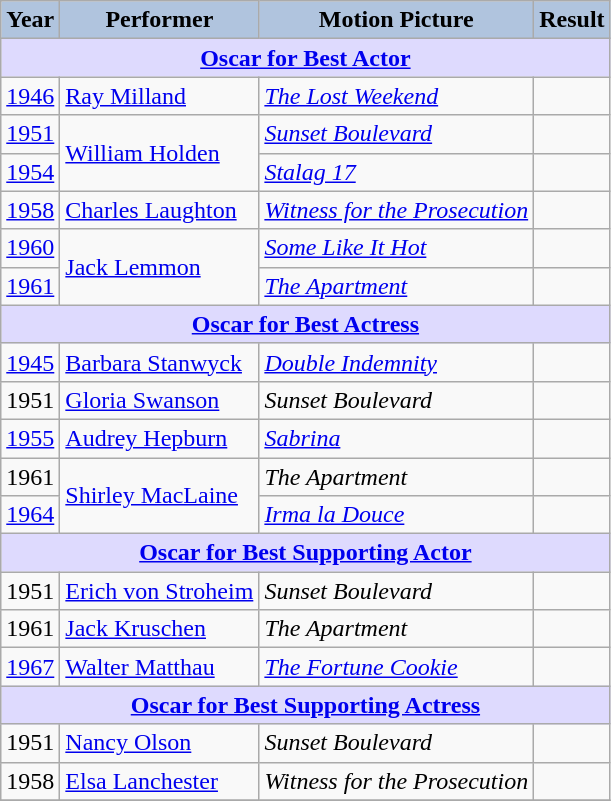<table class="wikitable">
<tr>
<th scope="col" style="background-color:#b0c4de;">Year</th>
<th scope="col" style="background-color:#b0c4de;">Performer</th>
<th scope="col" style="background-color:#b0c4de;">Motion Picture</th>
<th scope="col" style="background-color:#b0c4de;">Result</th>
</tr>
<tr>
<th scope="row" colspan="4" style="background-color:#dedafe;"><a href='#'>Oscar for Best Actor</a></th>
</tr>
<tr>
<td><a href='#'>1946</a></td>
<td><a href='#'>Ray Milland</a></td>
<td><em><a href='#'>The Lost Weekend</a></em></td>
<td></td>
</tr>
<tr>
<td><a href='#'>1951</a></td>
<td rowspan="2"><a href='#'>William Holden</a></td>
<td><em><a href='#'>Sunset Boulevard</a></em></td>
<td></td>
</tr>
<tr>
<td><a href='#'>1954</a></td>
<td><em><a href='#'>Stalag 17</a></em></td>
<td></td>
</tr>
<tr>
<td><a href='#'>1958</a></td>
<td><a href='#'>Charles Laughton</a></td>
<td><em><a href='#'>Witness for the Prosecution</a></em></td>
<td></td>
</tr>
<tr>
<td><a href='#'>1960</a></td>
<td rowspan="2"><a href='#'>Jack Lemmon</a></td>
<td><em><a href='#'>Some Like It Hot</a></em></td>
<td></td>
</tr>
<tr>
<td><a href='#'>1961</a></td>
<td><em><a href='#'>The Apartment</a></em></td>
<td></td>
</tr>
<tr>
<th scope="row" colspan="4" style="background-color:#dedafe;"><a href='#'>Oscar for Best Actress</a></th>
</tr>
<tr>
<td><a href='#'>1945</a></td>
<td><a href='#'>Barbara Stanwyck</a></td>
<td><em><a href='#'>Double Indemnity</a></em></td>
<td></td>
</tr>
<tr>
<td>1951</td>
<td><a href='#'>Gloria Swanson</a></td>
<td><em>Sunset Boulevard</em></td>
<td></td>
</tr>
<tr>
<td><a href='#'>1955</a></td>
<td><a href='#'>Audrey Hepburn</a></td>
<td><em><a href='#'>Sabrina</a></em></td>
<td></td>
</tr>
<tr>
<td>1961</td>
<td rowspan="2"><a href='#'>Shirley MacLaine</a></td>
<td><em>The Apartment</em></td>
<td></td>
</tr>
<tr>
<td><a href='#'>1964</a></td>
<td><em><a href='#'>Irma la Douce</a></em></td>
<td></td>
</tr>
<tr>
<th scope="row" colspan="4" style="background-color:#dedafe;"><a href='#'>Oscar for Best Supporting Actor</a></th>
</tr>
<tr>
<td>1951</td>
<td><a href='#'>Erich von Stroheim</a></td>
<td><em>Sunset Boulevard</em></td>
<td></td>
</tr>
<tr>
<td>1961</td>
<td><a href='#'>Jack Kruschen</a></td>
<td><em>The Apartment</em></td>
<td></td>
</tr>
<tr>
<td><a href='#'>1967</a></td>
<td><a href='#'>Walter Matthau</a></td>
<td><em><a href='#'>The Fortune Cookie</a></em></td>
<td></td>
</tr>
<tr>
<th scope="row" colspan="4" style="background-color:#dedafe;"><a href='#'>Oscar for Best Supporting Actress</a></th>
</tr>
<tr>
<td>1951</td>
<td><a href='#'>Nancy Olson</a></td>
<td><em>Sunset Boulevard</em></td>
<td></td>
</tr>
<tr>
<td>1958</td>
<td><a href='#'>Elsa Lanchester</a></td>
<td><em>Witness for the Prosecution</em></td>
<td></td>
</tr>
<tr>
</tr>
</table>
